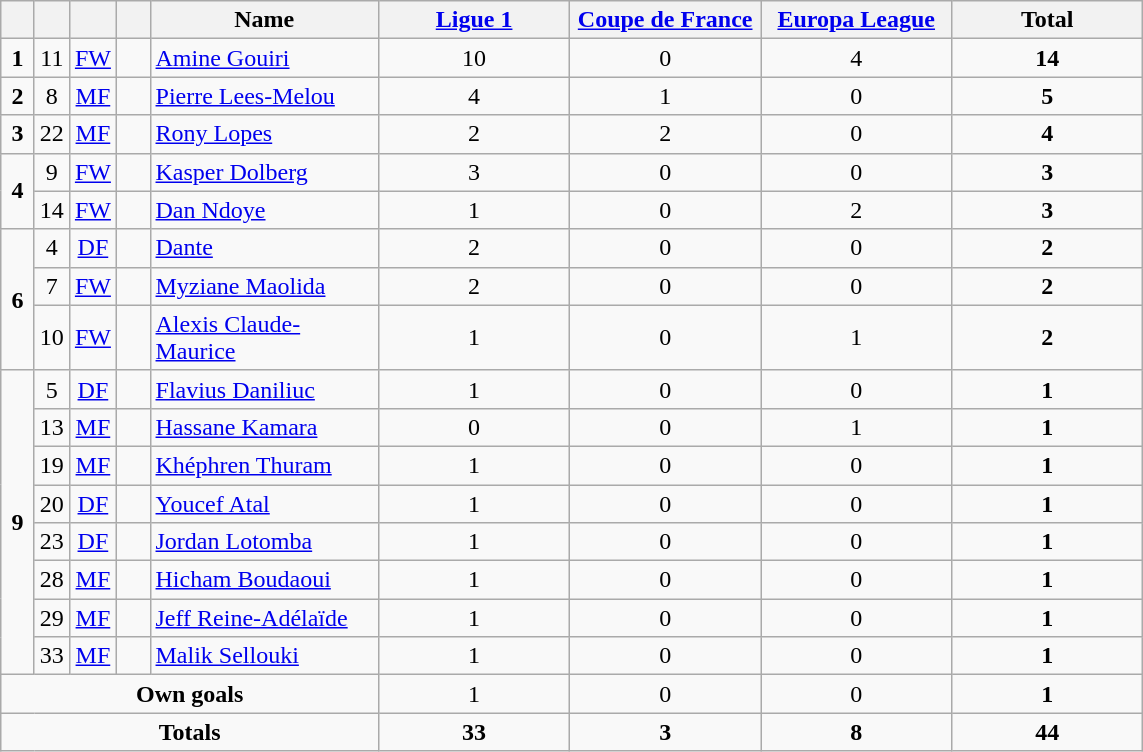<table class="wikitable" style="text-align:center">
<tr>
<th width=15></th>
<th width=15></th>
<th width=15></th>
<th width=15></th>
<th width=145>Name</th>
<th width=120><a href='#'>Ligue 1</a></th>
<th width=120><a href='#'>Coupe de France</a></th>
<th width=120><a href='#'>Europa League</a></th>
<th width=120>Total</th>
</tr>
<tr>
<td><strong>1</strong></td>
<td>11</td>
<td><a href='#'>FW</a></td>
<td></td>
<td align=left><a href='#'>Amine Gouiri</a></td>
<td>10</td>
<td>0</td>
<td>4</td>
<td><strong>14</strong></td>
</tr>
<tr>
<td><strong>2</strong></td>
<td>8</td>
<td><a href='#'>MF</a></td>
<td></td>
<td align=left><a href='#'>Pierre Lees-Melou</a></td>
<td>4</td>
<td>1</td>
<td>0</td>
<td><strong>5</strong></td>
</tr>
<tr>
<td><strong>3</strong></td>
<td>22</td>
<td><a href='#'>MF</a></td>
<td></td>
<td align=left><a href='#'>Rony Lopes</a></td>
<td>2</td>
<td>2</td>
<td>0</td>
<td><strong>4</strong></td>
</tr>
<tr>
<td rowspan=2><strong>4</strong></td>
<td>9</td>
<td><a href='#'>FW</a></td>
<td></td>
<td align=left><a href='#'>Kasper Dolberg</a></td>
<td>3</td>
<td>0</td>
<td>0</td>
<td><strong>3</strong></td>
</tr>
<tr>
<td>14</td>
<td><a href='#'>FW</a></td>
<td></td>
<td align=left><a href='#'>Dan Ndoye</a></td>
<td>1</td>
<td>0</td>
<td>2</td>
<td><strong>3</strong></td>
</tr>
<tr>
<td rowspan=3><strong>6</strong></td>
<td>4</td>
<td><a href='#'>DF</a></td>
<td></td>
<td align=left><a href='#'>Dante</a></td>
<td>2</td>
<td>0</td>
<td>0</td>
<td><strong>2</strong></td>
</tr>
<tr>
<td>7</td>
<td><a href='#'>FW</a></td>
<td></td>
<td align=left><a href='#'>Myziane Maolida</a></td>
<td>2</td>
<td>0</td>
<td>0</td>
<td><strong>2</strong></td>
</tr>
<tr>
<td>10</td>
<td><a href='#'>FW</a></td>
<td></td>
<td align=left><a href='#'>Alexis Claude-Maurice</a></td>
<td>1</td>
<td>0</td>
<td>1</td>
<td><strong>2</strong></td>
</tr>
<tr>
<td rowspan=8><strong>9</strong></td>
<td>5</td>
<td><a href='#'>DF</a></td>
<td></td>
<td align=left><a href='#'>Flavius Daniliuc</a></td>
<td>1</td>
<td>0</td>
<td>0</td>
<td><strong>1</strong></td>
</tr>
<tr>
<td>13</td>
<td><a href='#'>MF</a></td>
<td></td>
<td align=left><a href='#'>Hassane Kamara</a></td>
<td>0</td>
<td>0</td>
<td>1</td>
<td><strong>1</strong></td>
</tr>
<tr>
<td>19</td>
<td><a href='#'>MF</a></td>
<td></td>
<td align=left><a href='#'>Khéphren Thuram</a></td>
<td>1</td>
<td>0</td>
<td>0</td>
<td><strong>1</strong></td>
</tr>
<tr>
<td>20</td>
<td><a href='#'>DF</a></td>
<td></td>
<td align=left><a href='#'>Youcef Atal</a></td>
<td>1</td>
<td>0</td>
<td>0</td>
<td><strong>1</strong></td>
</tr>
<tr>
<td>23</td>
<td><a href='#'>DF</a></td>
<td></td>
<td align=left><a href='#'>Jordan Lotomba</a></td>
<td>1</td>
<td>0</td>
<td>0</td>
<td><strong>1</strong></td>
</tr>
<tr>
<td>28</td>
<td><a href='#'>MF</a></td>
<td></td>
<td align=left><a href='#'>Hicham Boudaoui</a></td>
<td>1</td>
<td>0</td>
<td>0</td>
<td><strong>1</strong></td>
</tr>
<tr>
<td>29</td>
<td><a href='#'>MF</a></td>
<td></td>
<td align=left><a href='#'>Jeff Reine-Adélaïde</a></td>
<td>1</td>
<td>0</td>
<td>0</td>
<td><strong>1</strong></td>
</tr>
<tr>
<td>33</td>
<td><a href='#'>MF</a></td>
<td></td>
<td align=left><a href='#'>Malik Sellouki</a></td>
<td>1</td>
<td>0</td>
<td>0</td>
<td><strong>1</strong></td>
</tr>
<tr>
<td colspan=5><strong>Own goals</strong></td>
<td>1</td>
<td>0</td>
<td>0</td>
<td><strong>1</strong></td>
</tr>
<tr>
<td colspan=5><strong>Totals</strong></td>
<td><strong>33</strong></td>
<td><strong>3</strong></td>
<td><strong>8</strong></td>
<td><strong>44</strong></td>
</tr>
</table>
